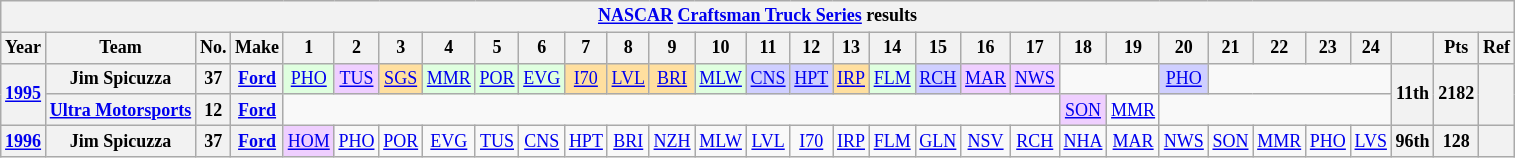<table class="wikitable" style="text-align:center; font-size:75%">
<tr>
<th colspan=45><a href='#'>NASCAR</a> <a href='#'>Craftsman Truck Series</a> results</th>
</tr>
<tr>
<th>Year</th>
<th>Team</th>
<th>No.</th>
<th>Make</th>
<th>1</th>
<th>2</th>
<th>3</th>
<th>4</th>
<th>5</th>
<th>6</th>
<th>7</th>
<th>8</th>
<th>9</th>
<th>10</th>
<th>11</th>
<th>12</th>
<th>13</th>
<th>14</th>
<th>15</th>
<th>16</th>
<th>17</th>
<th>18</th>
<th>19</th>
<th>20</th>
<th>21</th>
<th>22</th>
<th>23</th>
<th>24</th>
<th></th>
<th>Pts</th>
<th>Ref</th>
</tr>
<tr>
<th rowspan=2><a href='#'>1995</a></th>
<th>Jim Spicuzza</th>
<th>37</th>
<th><a href='#'>Ford</a></th>
<td style="background:#DFFFDF;"><a href='#'>PHO</a><br></td>
<td style="background:#EFCFFF;"><a href='#'>TUS</a><br></td>
<td style="background:#FFDF9F;"><a href='#'>SGS</a><br></td>
<td style="background:#DFFFDF;"><a href='#'>MMR</a><br></td>
<td style="background:#DFFFDF;"><a href='#'>POR</a><br></td>
<td style="background:#DFFFDF;"><a href='#'>EVG</a><br></td>
<td style="background:#FFDF9F;"><a href='#'>I70</a><br></td>
<td style="background:#FFDF9F;"><a href='#'>LVL</a><br></td>
<td style="background:#FFDF9F;"><a href='#'>BRI</a><br></td>
<td style="background:#DFFFDF;"><a href='#'>MLW</a><br></td>
<td style="background:#CFCFFF;"><a href='#'>CNS</a><br></td>
<td style="background:#CFCFFF;"><a href='#'>HPT</a><br></td>
<td style="background:#FFDF9F;"><a href='#'>IRP</a><br></td>
<td style="background:#DFFFDF;"><a href='#'>FLM</a><br></td>
<td style="background:#CFCFFF;"><a href='#'>RCH</a><br></td>
<td style="background:#EFCFFF;"><a href='#'>MAR</a><br></td>
<td style="background:#EFCFFF;"><a href='#'>NWS</a><br></td>
<td colspan=2></td>
<td style="background:#CFCFFF;"><a href='#'>PHO</a><br></td>
<td colspan=4></td>
<th rowspan=2>11th</th>
<th rowspan=2>2182</th>
<th rowspan=2></th>
</tr>
<tr>
<th><a href='#'>Ultra Motorsports</a></th>
<th>12</th>
<th><a href='#'>Ford</a></th>
<td colspan=17></td>
<td style="background:#EFCFFF;"><a href='#'>SON</a><br></td>
<td><a href='#'>MMR</a></td>
<td colspan=5></td>
</tr>
<tr>
<th><a href='#'>1996</a></th>
<th>Jim Spicuzza</th>
<th>37</th>
<th><a href='#'>Ford</a></th>
<td style="background:#EFCFFF;"><a href='#'>HOM</a><br></td>
<td><a href='#'>PHO</a></td>
<td><a href='#'>POR</a></td>
<td><a href='#'>EVG</a></td>
<td><a href='#'>TUS</a></td>
<td><a href='#'>CNS</a></td>
<td><a href='#'>HPT</a></td>
<td><a href='#'>BRI</a></td>
<td><a href='#'>NZH</a></td>
<td><a href='#'>MLW</a></td>
<td><a href='#'>LVL</a></td>
<td><a href='#'>I70</a></td>
<td><a href='#'>IRP</a></td>
<td><a href='#'>FLM</a></td>
<td><a href='#'>GLN</a></td>
<td><a href='#'>NSV</a></td>
<td><a href='#'>RCH</a></td>
<td><a href='#'>NHA</a></td>
<td><a href='#'>MAR</a></td>
<td><a href='#'>NWS</a></td>
<td><a href='#'>SON</a></td>
<td><a href='#'>MMR</a></td>
<td><a href='#'>PHO</a></td>
<td><a href='#'>LVS</a></td>
<th>96th</th>
<th>128</th>
<th></th>
</tr>
</table>
